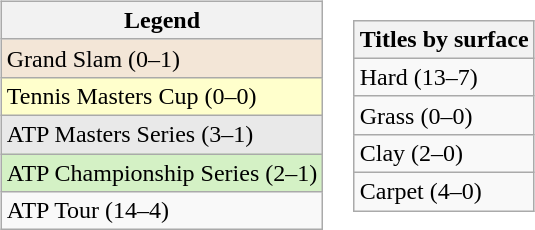<table>
<tr>
<td><br><table class="wikitable sortable">
<tr>
<th>Legend</th>
</tr>
<tr style="background:#f3e6d7;">
<td>Grand Slam (0–1)</td>
</tr>
<tr style="background:#ffffcc;">
<td>Tennis Masters Cup (0–0)</td>
</tr>
<tr style="background:#e9e9e9;">
<td>ATP Masters Series (3–1)</td>
</tr>
<tr style="background:#d4f1c5;">
<td>ATP Championship Series (2–1)</td>
</tr>
<tr>
<td>ATP Tour (14–4)</td>
</tr>
</table>
</td>
<td><br><table class="wikitable sortable">
<tr>
<th>Titles by surface</th>
</tr>
<tr>
<td>Hard (13–7)</td>
</tr>
<tr>
<td>Grass (0–0)</td>
</tr>
<tr>
<td>Clay (2–0)</td>
</tr>
<tr>
<td>Carpet (4–0)</td>
</tr>
</table>
</td>
</tr>
</table>
